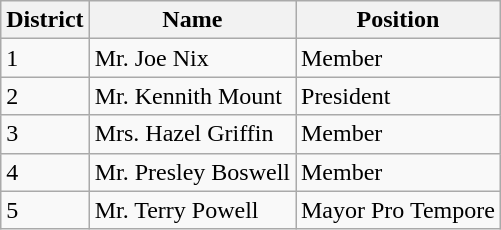<table class="wikitable">
<tr>
<th>District</th>
<th>Name</th>
<th>Position</th>
</tr>
<tr>
<td>1</td>
<td>Mr. Joe Nix</td>
<td>Member</td>
</tr>
<tr>
<td>2</td>
<td>Mr. Kennith Mount</td>
<td>President</td>
</tr>
<tr>
<td>3</td>
<td>Mrs. Hazel Griffin</td>
<td>Member</td>
</tr>
<tr>
<td>4</td>
<td>Mr. Presley Boswell</td>
<td>Member</td>
</tr>
<tr>
<td>5</td>
<td>Mr. Terry Powell</td>
<td>Mayor Pro Tempore</td>
</tr>
</table>
